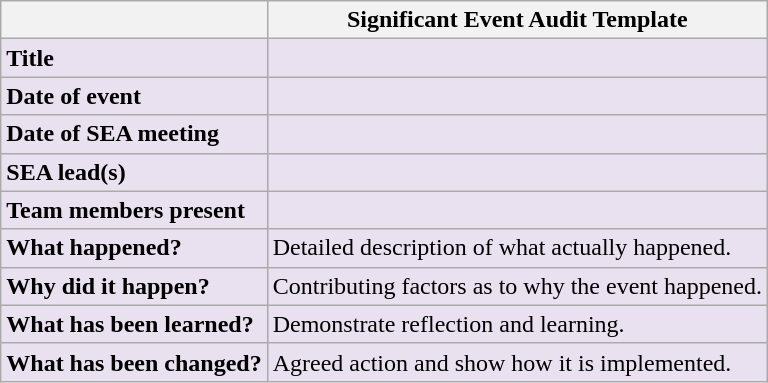<table class="wikitable">
<tr>
<th></th>
<th>Significant Event Audit Template</th>
</tr>
<tr>
<td style='background: #eae1f0;'><strong>Title</strong></td>
<td style='background: #eae1f0;'></td>
</tr>
<tr>
<td style='background: #eae1f0;'><strong>Date of event</strong></td>
<td style='background: #eae1f0;'></td>
</tr>
<tr>
<td style='background: #eae1f0;'><strong>Date of SEA meeting</strong></td>
<td style='background: #eae1f0;'></td>
</tr>
<tr>
<td style='background: #eae1f0;'><strong>SEA lead(s)</strong></td>
<td style='background: #eae1f0;'></td>
</tr>
<tr>
<td style='background: #eae1f0;'><strong>Team members present</strong></td>
<td style='background: #eae1f0;'></td>
</tr>
<tr>
<td style='background: #eae1f0;'><strong>What happened?</strong></td>
<td style='background: #eae1f0;'>Detailed description of what actually happened.</td>
</tr>
<tr>
<td style='background: #eae1f0;'><strong>Why did it happen?</strong></td>
<td style='background: #eae1f0;'>Contributing factors as to why the event happened.</td>
</tr>
<tr>
<td style='background: #eae1f0;'><strong>What has been learned?</strong></td>
<td style='background: #eae1f0;'>Demonstrate reflection and learning.</td>
</tr>
<tr>
<td style='background: #eae1f0;'><strong>What has been changed?</strong></td>
<td style='background: #eae1f0;'>Agreed action and show how it is implemented.</td>
</tr>
</table>
